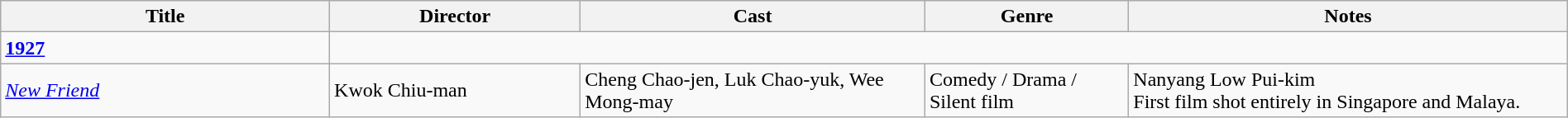<table class="wikitable" width= "100%">
<tr>
<th width=21%>Title</th>
<th width=16%>Director</th>
<th width=22%>Cast</th>
<th width=13%>Genre</th>
<th width=28%>Notes</th>
</tr>
<tr>
<td><strong><a href='#'>1927</a></strong></td>
</tr>
<tr>
<td><em><a href='#'>New Friend</a></em></td>
<td>Kwok Chiu-man</td>
<td>Cheng Chao-jen, Luk Chao-yuk, Wee Mong-may</td>
<td>Comedy / Drama / Silent film</td>
<td>Nanyang Low Pui-kim<br>First film shot entirely in Singapore and Malaya.</td>
</tr>
</table>
